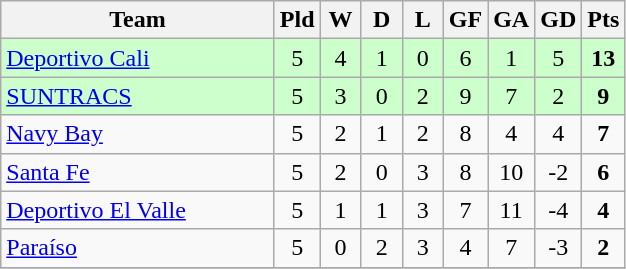<table class="wikitable" style="text-align: center">
<tr>
<th width="175">Team</th>
<th width="20">Pld</th>
<th width="20">W</th>
<th width="20">D</th>
<th width="20">L</th>
<th width="20">GF</th>
<th width="20">GA</th>
<th width="20">GD</th>
<th width="20">Pts</th>
</tr>
<tr bgcolor=#CCFFCC>
<td align=left><a href='#'>Deportivo Cali</a></td>
<td>5</td>
<td>4</td>
<td>1</td>
<td>0</td>
<td>6</td>
<td>1</td>
<td>5</td>
<td><strong>13</strong></td>
</tr>
<tr bgcolor=#CCFFCC>
<td align=left><a href='#'>SUNTRACS</a></td>
<td>5</td>
<td>3</td>
<td>0</td>
<td>2</td>
<td>9</td>
<td>7</td>
<td>2</td>
<td><strong>9</strong></td>
</tr>
<tr>
<td align=left><a href='#'>Navy Bay</a></td>
<td>5</td>
<td>2</td>
<td>1</td>
<td>2</td>
<td>8</td>
<td>4</td>
<td>4</td>
<td><strong>7</strong></td>
</tr>
<tr>
<td align=left><a href='#'>Santa Fe</a></td>
<td>5</td>
<td>2</td>
<td>0</td>
<td>3</td>
<td>8</td>
<td>10</td>
<td>-2</td>
<td><strong>6</strong></td>
</tr>
<tr>
<td align=left><a href='#'>Deportivo El Valle</a></td>
<td>5</td>
<td>1</td>
<td>1</td>
<td>3</td>
<td>7</td>
<td>11</td>
<td>-4</td>
<td><strong>4</strong></td>
</tr>
<tr>
<td align=left><a href='#'>Paraíso</a></td>
<td>5</td>
<td>0</td>
<td>2</td>
<td>3</td>
<td>4</td>
<td>7</td>
<td>-3</td>
<td><strong>2</strong></td>
</tr>
<tr>
</tr>
</table>
